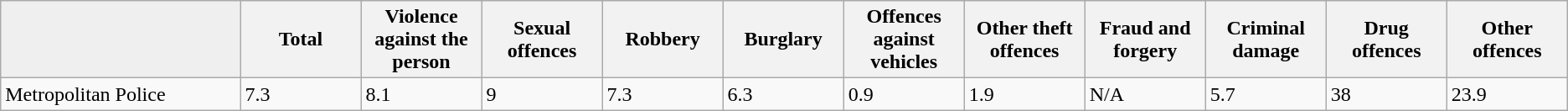<table class="wikitable">
<tr style="background:#efefef;">
<td></td>
<th style="width:7.7%;">Total</th>
<th style="width:7.7%;">Violence against the person</th>
<th style="width:7.7%;">Sexual offences</th>
<th style="width:7.7%;">Robbery</th>
<th style="width:7.7%;">Burglary</th>
<th style="width:7.7%;">Offences against vehicles</th>
<th style="width:7.7%;">Other theft offences</th>
<th style="width:7.7%;">Fraud and forgery</th>
<th style="width:7.7%;">Criminal damage</th>
<th style="width:7.7%;">Drug offences</th>
<th style="width:7.7%;">Other offences</th>
</tr>
<tr>
<td>Metropolitan Police</td>
<td>7.3</td>
<td>8.1</td>
<td>9</td>
<td>7.3</td>
<td>6.3</td>
<td>0.9</td>
<td>1.9</td>
<td>N/A</td>
<td>5.7</td>
<td>38</td>
<td>23.9</td>
</tr>
</table>
